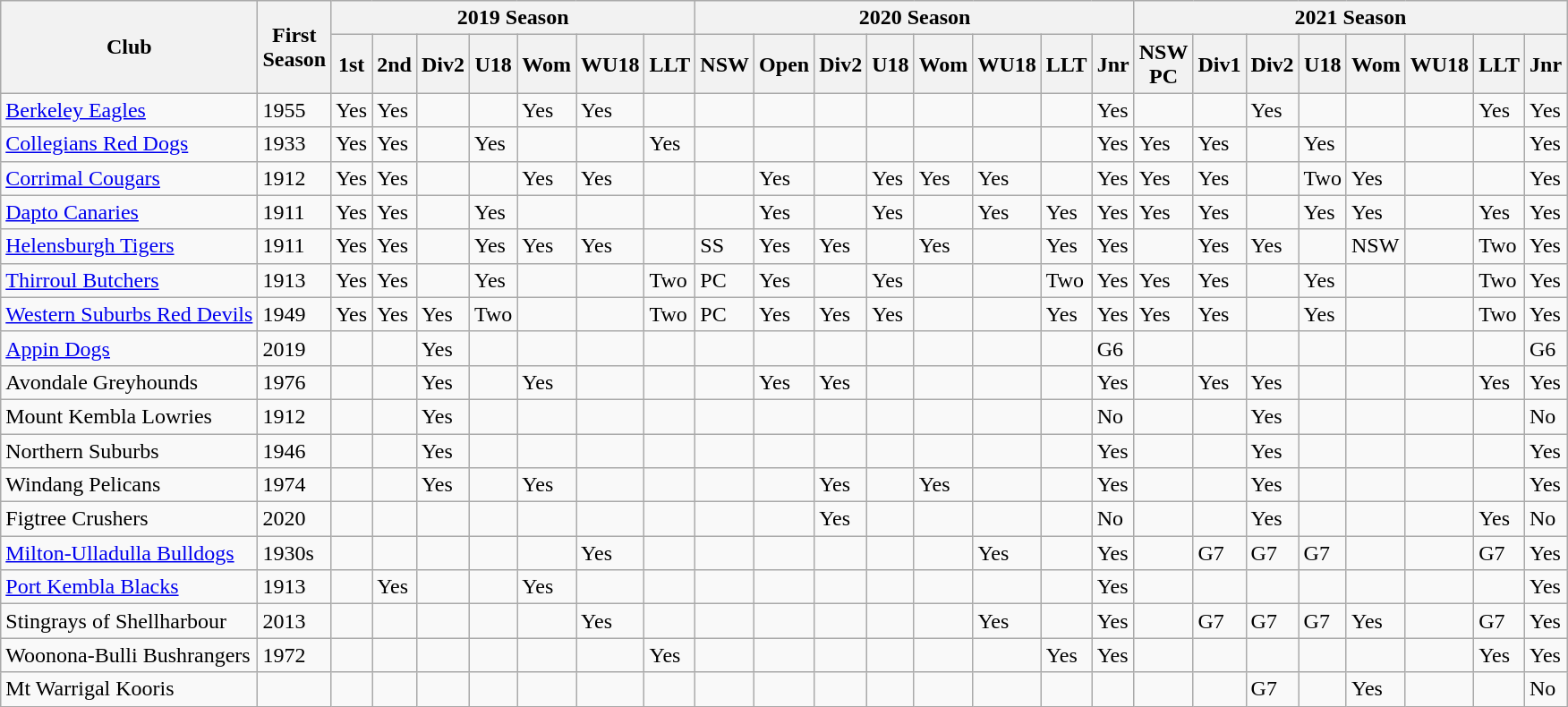<table class="wikitable">
<tr>
<th rowspan=2>Club</th>
<th rowspan=2>First<br>Season</th>
<th colspan=7>2019 Season</th>
<th colspan=8>2020 Season</th>
<th colspan=8>2021 Season</th>
</tr>
<tr>
<th>1st</th>
<th>2nd</th>
<th>Div2</th>
<th>U18</th>
<th>Wom</th>
<th>WU18</th>
<th>LLT</th>
<th>NSW</th>
<th>Open</th>
<th>Div2</th>
<th>U18</th>
<th>Wom</th>
<th>WU18</th>
<th>LLT</th>
<th>Jnr</th>
<th>NSW<br>PC</th>
<th>Div1</th>
<th>Div2</th>
<th>U18</th>
<th>Wom</th>
<th>WU18</th>
<th>LLT</th>
<th>Jnr</th>
</tr>
<tr>
<td> <a href='#'>Berkeley Eagles</a></td>
<td>1955</td>
<td>Yes</td>
<td>Yes</td>
<td></td>
<td></td>
<td>Yes</td>
<td>Yes</td>
<td></td>
<td></td>
<td></td>
<td></td>
<td></td>
<td></td>
<td></td>
<td></td>
<td>Yes</td>
<td></td>
<td></td>
<td>Yes</td>
<td></td>
<td></td>
<td></td>
<td>Yes</td>
<td>Yes</td>
</tr>
<tr>
<td> <a href='#'>Collegians Red Dogs</a></td>
<td>1933</td>
<td>Yes</td>
<td>Yes</td>
<td></td>
<td>Yes</td>
<td></td>
<td></td>
<td>Yes</td>
<td></td>
<td></td>
<td></td>
<td></td>
<td></td>
<td></td>
<td></td>
<td>Yes</td>
<td>Yes</td>
<td>Yes</td>
<td></td>
<td>Yes</td>
<td></td>
<td></td>
<td></td>
<td>Yes</td>
</tr>
<tr>
<td> <a href='#'>Corrimal Cougars</a></td>
<td>1912</td>
<td>Yes</td>
<td>Yes</td>
<td></td>
<td></td>
<td>Yes</td>
<td>Yes</td>
<td></td>
<td></td>
<td>Yes</td>
<td></td>
<td>Yes</td>
<td>Yes</td>
<td>Yes</td>
<td></td>
<td>Yes</td>
<td>Yes</td>
<td>Yes</td>
<td></td>
<td>Two</td>
<td>Yes</td>
<td></td>
<td></td>
<td>Yes</td>
</tr>
<tr>
<td> <a href='#'>Dapto Canaries</a></td>
<td>1911</td>
<td>Yes</td>
<td>Yes</td>
<td></td>
<td>Yes</td>
<td></td>
<td></td>
<td></td>
<td></td>
<td>Yes</td>
<td></td>
<td>Yes</td>
<td></td>
<td>Yes</td>
<td>Yes</td>
<td>Yes</td>
<td>Yes</td>
<td>Yes</td>
<td></td>
<td>Yes</td>
<td>Yes</td>
<td></td>
<td>Yes</td>
<td>Yes</td>
</tr>
<tr>
<td> <a href='#'>Helensburgh Tigers</a></td>
<td>1911</td>
<td>Yes</td>
<td>Yes</td>
<td></td>
<td>Yes</td>
<td>Yes</td>
<td>Yes</td>
<td></td>
<td>SS</td>
<td>Yes</td>
<td>Yes</td>
<td></td>
<td>Yes</td>
<td></td>
<td>Yes</td>
<td>Yes</td>
<td></td>
<td>Yes</td>
<td>Yes</td>
<td></td>
<td>NSW</td>
<td></td>
<td>Two</td>
<td>Yes</td>
</tr>
<tr>
<td> <a href='#'>Thirroul Butchers</a></td>
<td>1913</td>
<td>Yes</td>
<td>Yes</td>
<td></td>
<td>Yes</td>
<td></td>
<td></td>
<td>Two</td>
<td>PC</td>
<td>Yes</td>
<td></td>
<td>Yes</td>
<td></td>
<td></td>
<td>Two</td>
<td>Yes</td>
<td>Yes</td>
<td>Yes</td>
<td></td>
<td>Yes</td>
<td></td>
<td></td>
<td>Two</td>
<td>Yes</td>
</tr>
<tr>
<td> <a href='#'>Western Suburbs Red Devils</a></td>
<td>1949</td>
<td>Yes</td>
<td>Yes</td>
<td>Yes</td>
<td>Two</td>
<td></td>
<td></td>
<td>Two</td>
<td>PC</td>
<td>Yes</td>
<td>Yes</td>
<td>Yes</td>
<td></td>
<td></td>
<td>Yes</td>
<td>Yes</td>
<td>Yes</td>
<td>Yes</td>
<td></td>
<td>Yes</td>
<td></td>
<td></td>
<td>Two</td>
<td>Yes</td>
</tr>
<tr>
<td> <a href='#'>Appin Dogs</a></td>
<td>2019</td>
<td></td>
<td></td>
<td>Yes</td>
<td></td>
<td></td>
<td></td>
<td></td>
<td></td>
<td></td>
<td></td>
<td></td>
<td></td>
<td></td>
<td></td>
<td>G6</td>
<td></td>
<td></td>
<td></td>
<td></td>
<td></td>
<td></td>
<td></td>
<td>G6</td>
</tr>
<tr>
<td> Avondale Greyhounds</td>
<td>1976</td>
<td></td>
<td></td>
<td>Yes</td>
<td></td>
<td>Yes</td>
<td></td>
<td></td>
<td></td>
<td>Yes</td>
<td>Yes</td>
<td></td>
<td></td>
<td></td>
<td></td>
<td>Yes</td>
<td></td>
<td>Yes</td>
<td>Yes</td>
<td></td>
<td></td>
<td></td>
<td>Yes</td>
<td>Yes</td>
</tr>
<tr>
<td> Mount Kembla Lowries</td>
<td>1912</td>
<td></td>
<td></td>
<td>Yes</td>
<td></td>
<td></td>
<td></td>
<td></td>
<td></td>
<td></td>
<td></td>
<td></td>
<td></td>
<td></td>
<td></td>
<td>No</td>
<td></td>
<td></td>
<td>Yes</td>
<td></td>
<td></td>
<td></td>
<td></td>
<td>No</td>
</tr>
<tr>
<td> Northern Suburbs</td>
<td>1946</td>
<td></td>
<td></td>
<td>Yes</td>
<td></td>
<td></td>
<td></td>
<td></td>
<td></td>
<td></td>
<td></td>
<td></td>
<td></td>
<td></td>
<td></td>
<td>Yes</td>
<td></td>
<td></td>
<td>Yes</td>
<td></td>
<td></td>
<td></td>
<td></td>
<td>Yes</td>
</tr>
<tr>
<td> Windang Pelicans</td>
<td>1974</td>
<td></td>
<td></td>
<td>Yes</td>
<td></td>
<td>Yes</td>
<td></td>
<td></td>
<td></td>
<td></td>
<td>Yes</td>
<td></td>
<td>Yes</td>
<td></td>
<td></td>
<td>Yes</td>
<td></td>
<td></td>
<td>Yes</td>
<td></td>
<td></td>
<td></td>
<td></td>
<td>Yes</td>
</tr>
<tr>
<td> Figtree Crushers</td>
<td>2020</td>
<td></td>
<td></td>
<td></td>
<td></td>
<td></td>
<td></td>
<td></td>
<td></td>
<td></td>
<td>Yes</td>
<td></td>
<td></td>
<td></td>
<td></td>
<td>No</td>
<td></td>
<td></td>
<td>Yes</td>
<td></td>
<td></td>
<td></td>
<td>Yes</td>
<td>No</td>
</tr>
<tr>
<td> <a href='#'>Milton-Ulladulla Bulldogs</a></td>
<td>1930s</td>
<td></td>
<td></td>
<td></td>
<td></td>
<td></td>
<td>Yes</td>
<td></td>
<td></td>
<td></td>
<td></td>
<td></td>
<td></td>
<td>Yes</td>
<td></td>
<td>Yes</td>
<td></td>
<td>G7</td>
<td>G7</td>
<td>G7</td>
<td></td>
<td></td>
<td>G7</td>
<td>Yes</td>
</tr>
<tr>
<td> <a href='#'>Port Kembla Blacks</a></td>
<td>1913</td>
<td></td>
<td>Yes</td>
<td></td>
<td></td>
<td>Yes</td>
<td></td>
<td></td>
<td></td>
<td></td>
<td></td>
<td></td>
<td></td>
<td></td>
<td></td>
<td>Yes</td>
<td></td>
<td></td>
<td></td>
<td></td>
<td></td>
<td></td>
<td></td>
<td>Yes</td>
</tr>
<tr>
<td> Stingrays of Shellharbour</td>
<td>2013</td>
<td></td>
<td></td>
<td></td>
<td></td>
<td></td>
<td>Yes</td>
<td></td>
<td></td>
<td></td>
<td></td>
<td></td>
<td></td>
<td>Yes</td>
<td></td>
<td>Yes</td>
<td></td>
<td>G7</td>
<td>G7</td>
<td>G7</td>
<td>Yes</td>
<td></td>
<td>G7</td>
<td>Yes</td>
</tr>
<tr>
<td> Woonona-Bulli Bushrangers</td>
<td>1972</td>
<td></td>
<td></td>
<td></td>
<td></td>
<td></td>
<td></td>
<td>Yes</td>
<td></td>
<td></td>
<td></td>
<td></td>
<td></td>
<td></td>
<td>Yes</td>
<td>Yes</td>
<td></td>
<td></td>
<td></td>
<td></td>
<td></td>
<td></td>
<td>Yes</td>
<td>Yes</td>
</tr>
<tr>
<td> Mt Warrigal Kooris</td>
<td></td>
<td></td>
<td></td>
<td></td>
<td></td>
<td></td>
<td></td>
<td></td>
<td></td>
<td></td>
<td></td>
<td></td>
<td></td>
<td></td>
<td></td>
<td></td>
<td></td>
<td></td>
<td>G7</td>
<td></td>
<td>Yes</td>
<td></td>
<td></td>
<td>No</td>
</tr>
</table>
